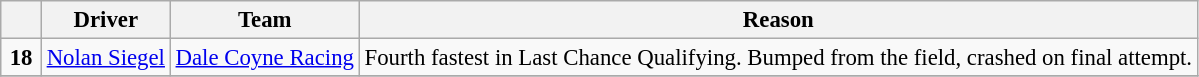<table class="wikitable" style="font-size: 95%;">
<tr>
<th width="20"></th>
<th>Driver</th>
<th>Team</th>
<th>Reason</th>
</tr>
<tr>
<td align="center"><strong>18</strong></td>
<td> <a href='#'>Nolan Siegel</a> </td>
<td><a href='#'>Dale Coyne Racing</a></td>
<td>Fourth fastest in Last Chance Qualifying. Bumped from the field, crashed on final attempt.</td>
</tr>
<tr>
</tr>
</table>
